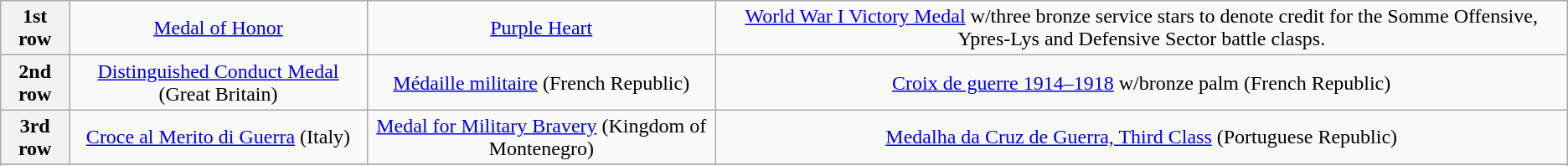<table class="wikitable">
<tr>
<th>1st row</th>
<td colspan="3" style="text-align:center;"><a href='#'>Medal of Honor</a></td>
<td colspan="3" style="text-align:center;"><a href='#'>Purple Heart</a></td>
<td colspan="3" style="text-align:center;"><a href='#'>World War I Victory Medal</a> w/three bronze service stars to denote credit for the Somme Offensive, Ypres-Lys and Defensive Sector battle clasps.</td>
</tr>
<tr>
<th>2nd row</th>
<td colspan="3" style="text-align:center;"><a href='#'>Distinguished Conduct Medal</a> (Great Britain)</td>
<td colspan="3" style="text-align:center;"><a href='#'>Médaille militaire</a> (French Republic)</td>
<td colspan="3" style="text-align:center;"><a href='#'>Croix de guerre 1914–1918</a> w/bronze palm (French Republic)</td>
</tr>
<tr>
<th>3rd row</th>
<td colspan="3" style="text-align:center;"><a href='#'>Croce al Merito di Guerra</a> (Italy)</td>
<td colspan="3" style="text-align:center;"><a href='#'>Medal for Military Bravery</a> (Kingdom of Montenegro)</td>
<td colspan="3" style="text-align:center;"><a href='#'>Medalha da Cruz de Guerra, Third Class</a> (Portuguese Republic)</td>
</tr>
<tr>
</tr>
<tr>
</tr>
</table>
